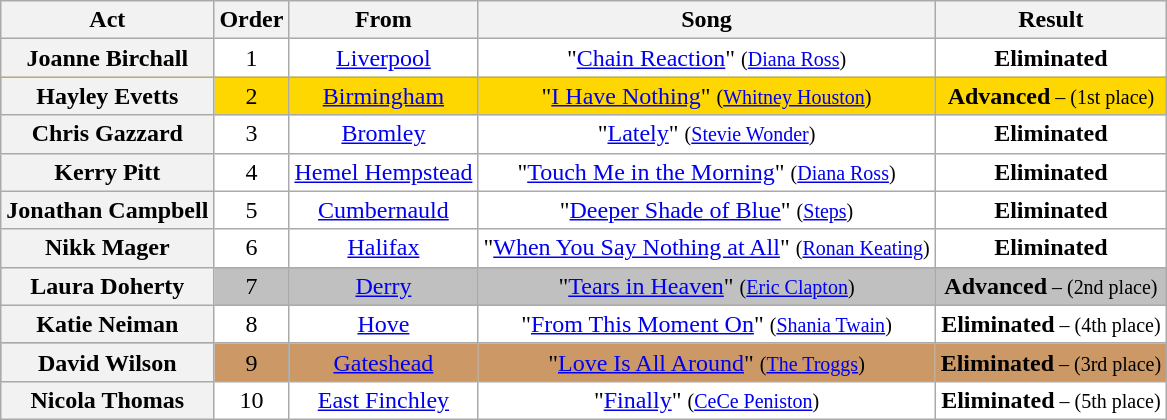<table class="wikitable plainrowheaders" style="text-align:center;">
<tr>
<th scope="col">Act</th>
<th scope="col">Order</th>
<th scope="col">From</th>
<th scope="col">Song</th>
<th scope="col">Result</th>
</tr>
<tr style = "background:white">
<th scope="row">Joanne Birchall</th>
<td>1</td>
<td><a href='#'>Liverpool</a></td>
<td>"<a href='#'>Chain Reaction</a>" <small>(<a href='#'>Diana Ross</a>)</small></td>
<td><strong>Eliminated</strong></td>
</tr>
<tr style="background:gold;">
<th scope="row">Hayley Evetts</th>
<td>2</td>
<td><a href='#'>Birmingham</a></td>
<td>"<a href='#'>I Have Nothing</a>"  <small>(<a href='#'>Whitney Houston</a>)</small></td>
<td><strong>Advanced</strong><small> – (1st place)</small></td>
</tr>
<tr style = "background:white">
<th scope="row">Chris Gazzard</th>
<td>3</td>
<td><a href='#'>Bromley</a></td>
<td>"<a href='#'>Lately</a>"  <small>(<a href='#'>Stevie Wonder</a>)</small></td>
<td><strong>Eliminated</strong></td>
</tr>
<tr style = "background:white">
<th scope="row">Kerry Pitt</th>
<td>4</td>
<td><a href='#'>Hemel Hempstead</a></td>
<td>"<a href='#'>Touch Me in the Morning</a>"  <small>(<a href='#'>Diana Ross</a>)</small></td>
<td><strong>Eliminated</strong></td>
</tr>
<tr style = "background:white">
<th scope="row">Jonathan Campbell</th>
<td>5</td>
<td><a href='#'>Cumbernauld</a></td>
<td>"<a href='#'>Deeper Shade of Blue</a>"  <small>(<a href='#'>Steps</a>)</small></td>
<td><strong>Eliminated</strong></td>
</tr>
<tr style = "background:white">
<th scope="row">Nikk Mager</th>
<td>6</td>
<td><a href='#'>Halifax</a></td>
<td>"<a href='#'>When You Say Nothing at All</a>"  <small>(<a href='#'>Ronan Keating</a>)</small></td>
<td><strong>Eliminated</strong></td>
</tr>
<tr style="background:silver;">
<th scope="row">Laura Doherty</th>
<td>7</td>
<td><a href='#'>Derry</a></td>
<td>"<a href='#'>Tears in Heaven</a>"  <small>(<a href='#'>Eric Clapton</a>)</small></td>
<td><strong>Advanced</strong><small> – (2nd place)</small></td>
</tr>
<tr style = "background:white">
<th scope="row">Katie Neiman</th>
<td>8</td>
<td><a href='#'>Hove</a></td>
<td>"<a href='#'>From This Moment On</a>"  <small>(<a href='#'>Shania Twain</a>)</small></td>
<td><strong>Eliminated</strong><small> – (4th place)</small></td>
</tr>
<tr style = "background:#c96">
<th scope="row">David Wilson</th>
<td>9</td>
<td><a href='#'>Gateshead</a></td>
<td>"<a href='#'>Love Is All Around</a>"  <small>(<a href='#'>The Troggs</a>)</small></td>
<td><strong>Eliminated</strong><small> – (3rd place)</small></td>
</tr>
<tr style = "background:white">
<th scope="row">Nicola Thomas</th>
<td>10</td>
<td><a href='#'>East Finchley</a></td>
<td>"<a href='#'>Finally</a>"   <small>(<a href='#'>CeCe Peniston</a>)</small></td>
<td><strong>Eliminated</strong><small> – (5th place)</small></td>
</tr>
</table>
